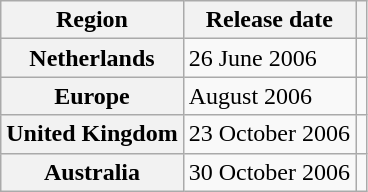<table class="wikitable plainrowheaders">
<tr>
<th>Region</th>
<th>Release date</th>
<th></th>
</tr>
<tr>
<th scope="row">Netherlands</th>
<td>26 June 2006</td>
<td></td>
</tr>
<tr>
<th scope="row">Europe</th>
<td>August 2006</td>
<td></td>
</tr>
<tr>
<th scope="row">United Kingdom</th>
<td>23 October 2006</td>
<td></td>
</tr>
<tr>
<th scope="row">Australia</th>
<td>30 October 2006</td>
<td></td>
</tr>
</table>
